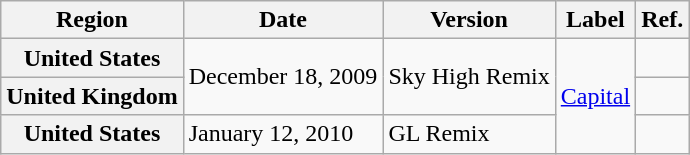<table class="wikitable plainrowheaders">
<tr>
<th scope="col">Region</th>
<th scope="col">Date</th>
<th scope="col">Version</th>
<th scope="col">Label</th>
<th scope="col">Ref.</th>
</tr>
<tr>
<th scope="row">United States</th>
<td rowspan="2">December 18, 2009</td>
<td rowspan="2">Sky High Remix</td>
<td rowspan="3"><a href='#'>Capital</a></td>
<td></td>
</tr>
<tr>
<th scope="row">United Kingdom</th>
<td></td>
</tr>
<tr>
<th scope="row">United States</th>
<td>January 12, 2010</td>
<td>GL Remix</td>
<td></td>
</tr>
</table>
